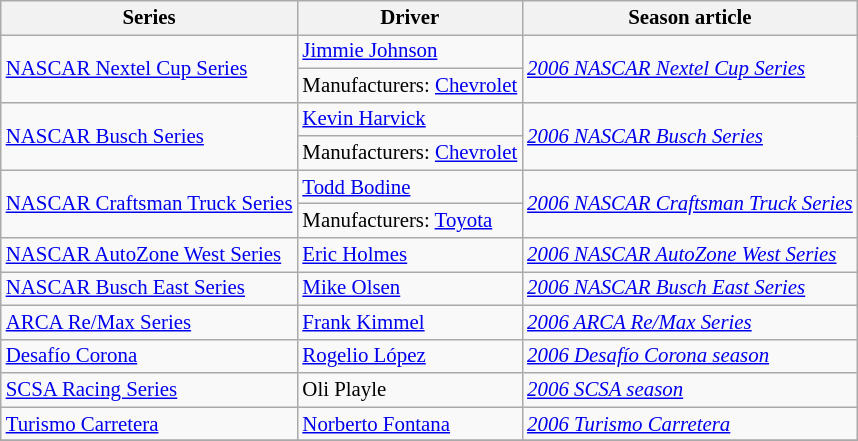<table class="wikitable" style="font-size:87%;">
<tr>
<th>Series</th>
<th>Driver</th>
<th>Season article</th>
</tr>
<tr>
<td rowspan=2><a href='#'>NASCAR Nextel Cup Series</a></td>
<td> <a href='#'>Jimmie Johnson</a></td>
<td rowspan=2><em><a href='#'>2006 NASCAR Nextel Cup Series</a></em></td>
</tr>
<tr>
<td>Manufacturers:  <a href='#'>Chevrolet</a></td>
</tr>
<tr>
<td rowspan=2><a href='#'>NASCAR Busch Series</a></td>
<td> <a href='#'>Kevin Harvick</a></td>
<td rowspan=2><em><a href='#'>2006 NASCAR Busch Series</a></em></td>
</tr>
<tr>
<td>Manufacturers:  <a href='#'>Chevrolet</a></td>
</tr>
<tr>
<td rowspan=2><a href='#'>NASCAR Craftsman Truck Series</a></td>
<td> <a href='#'>Todd Bodine</a></td>
<td rowspan=2><em><a href='#'>2006 NASCAR Craftsman Truck Series</a></em></td>
</tr>
<tr>
<td>Manufacturers:  <a href='#'>Toyota</a></td>
</tr>
<tr>
<td><a href='#'>NASCAR AutoZone West Series</a></td>
<td> <a href='#'>Eric Holmes</a></td>
<td><em><a href='#'>2006 NASCAR AutoZone West Series</a></em></td>
</tr>
<tr>
<td><a href='#'>NASCAR Busch East Series</a></td>
<td> <a href='#'>Mike Olsen</a></td>
<td><em><a href='#'>2006 NASCAR Busch East Series</a></em></td>
</tr>
<tr>
<td><a href='#'>ARCA Re/Max Series</a></td>
<td> <a href='#'>Frank Kimmel</a></td>
<td><em><a href='#'>2006 ARCA Re/Max Series</a></em></td>
</tr>
<tr>
<td><a href='#'>Desafío Corona</a></td>
<td> <a href='#'>Rogelio López</a></td>
<td><em><a href='#'>2006 Desafío Corona season</a></em></td>
</tr>
<tr>
<td><a href='#'>SCSA Racing Series</a></td>
<td> Oli Playle</td>
<td><em><a href='#'>2006 SCSA season</a></em></td>
</tr>
<tr>
<td><a href='#'>Turismo Carretera</a></td>
<td> <a href='#'>Norberto Fontana</a></td>
<td><em><a href='#'>2006 Turismo Carretera</a></em></td>
</tr>
<tr>
</tr>
</table>
